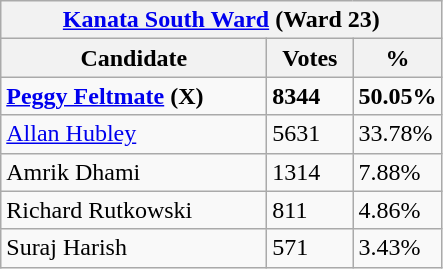<table class="wikitable">
<tr>
<th colspan="3"><a href='#'>Kanata South Ward</a> (Ward 23)</th>
</tr>
<tr>
<th style="width: 170px">Candidate</th>
<th style="width: 50px">Votes</th>
<th style="width: 40px">%</th>
</tr>
<tr>
<td><strong><a href='#'>Peggy Feltmate</a> (X)</strong></td>
<td><strong>8344</strong></td>
<td><strong>50.05%</strong></td>
</tr>
<tr>
<td><a href='#'>Allan Hubley</a></td>
<td>5631</td>
<td>33.78%</td>
</tr>
<tr>
<td>Amrik Dhami</td>
<td>1314</td>
<td>7.88%</td>
</tr>
<tr>
<td>Richard Rutkowski</td>
<td>811</td>
<td>4.86%</td>
</tr>
<tr>
<td>Suraj Harish</td>
<td>571</td>
<td>3.43%</td>
</tr>
</table>
